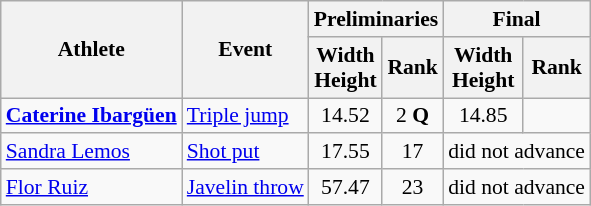<table class=wikitable style="font-size:90%;">
<tr>
<th rowspan="2">Athlete</th>
<th rowspan="2">Event</th>
<th colspan="2">Preliminaries</th>
<th colspan="2">Final</th>
</tr>
<tr>
<th>Width<br>Height</th>
<th>Rank</th>
<th>Width<br>Height</th>
<th>Rank</th>
</tr>
<tr style="border-top: single;">
<td><strong><a href='#'>Caterine Ibargüen</a></strong></td>
<td><a href='#'>Triple jump</a></td>
<td align=center>14.52</td>
<td align=center>2 <strong>Q</strong></td>
<td align=center>14.85</td>
<td align=center></td>
</tr>
<tr style="border-top: single;">
<td><a href='#'>Sandra Lemos</a></td>
<td><a href='#'>Shot put</a></td>
<td align=center>17.55</td>
<td align=center>17</td>
<td align=center colspan=2>did not advance</td>
</tr>
<tr style="border-top: single;">
<td><a href='#'>Flor Ruiz</a></td>
<td><a href='#'>Javelin throw</a></td>
<td align=center>57.47</td>
<td align=center>23</td>
<td align=center colspan=2>did not advance</td>
</tr>
</table>
